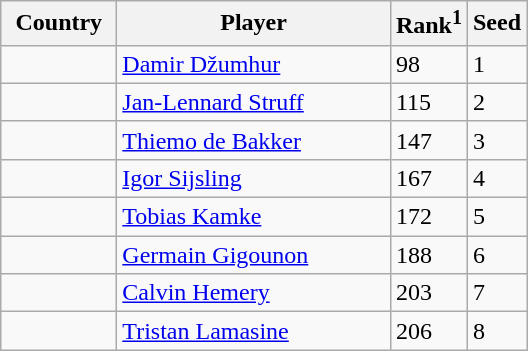<table class="sortable wikitable">
<tr>
<th width="70">Country</th>
<th width="175">Player</th>
<th>Rank<sup>1</sup></th>
<th>Seed</th>
</tr>
<tr>
<td></td>
<td><a href='#'>Damir Džumhur</a></td>
<td>98</td>
<td>1</td>
</tr>
<tr>
<td></td>
<td><a href='#'>Jan-Lennard Struff</a></td>
<td>115</td>
<td>2</td>
</tr>
<tr>
<td></td>
<td><a href='#'>Thiemo de Bakker</a></td>
<td>147</td>
<td>3</td>
</tr>
<tr>
<td></td>
<td><a href='#'>Igor Sijsling</a></td>
<td>167</td>
<td>4</td>
</tr>
<tr>
<td></td>
<td><a href='#'>Tobias Kamke</a></td>
<td>172</td>
<td>5</td>
</tr>
<tr>
<td></td>
<td><a href='#'>Germain Gigounon</a></td>
<td>188</td>
<td>6</td>
</tr>
<tr>
<td></td>
<td><a href='#'>Calvin Hemery</a></td>
<td>203</td>
<td>7</td>
</tr>
<tr>
<td></td>
<td><a href='#'>Tristan Lamasine</a></td>
<td>206</td>
<td>8</td>
</tr>
</table>
